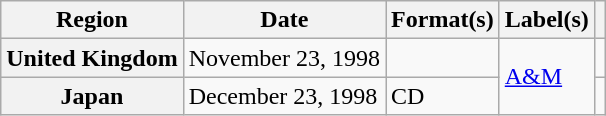<table class="wikitable plainrowheaders">
<tr>
<th scope="col">Region</th>
<th scope="col">Date</th>
<th scope="col">Format(s)</th>
<th scope="col">Label(s)</th>
<th scope="col"></th>
</tr>
<tr>
<th scope="row">United Kingdom</th>
<td>November 23, 1998</td>
<td></td>
<td rowspan="2"><a href='#'>A&M</a></td>
<td></td>
</tr>
<tr>
<th scope="row">Japan</th>
<td>December 23, 1998</td>
<td>CD</td>
<td></td>
</tr>
</table>
